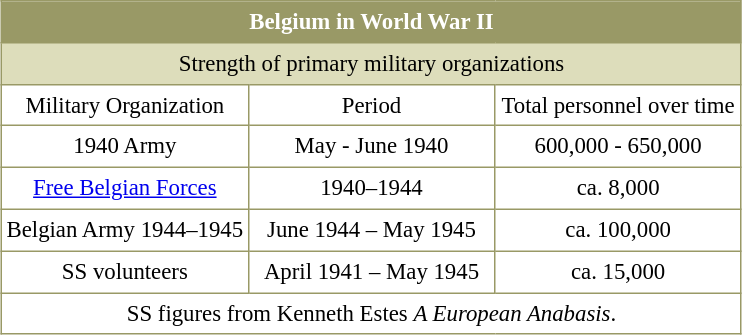<table border=0 cellspacing=0 cellpadding=2 style="margin:0 0 .5em 1em; background:#fff; border-collapse:collapse; border:1px solid #996; line-height:1.5; font-size:95%;">
<tr style="vertical-align:top; text-align:center; border:1px solid #996; background-color:#996; color:#fff">
<td colspan="3"><strong>Belgium in World War II</strong></td>
</tr>
<tr style="vertical-align:top; text-align:center; border:1px solid #996; background-color:#ddb;">
<td colspan="3">Strength of primary military organizations</td>
</tr>
<tr style="vertical-align:top; text-align:center; border:1px solid #996;">
<td width="33%"  style="border:1px solid #996">Military Organization</td>
<td width="33%"  style="border:1px solid #996">Period</td>
<td width="33%"  style="border:1px solid #996">Total personnel over time</td>
</tr>
<tr style="vertical-align:top; text-align:center;">
<td style="border:1px solid #996">1940 Army</td>
<td style="border:1px solid #996">May - June 1940</td>
<td style="border:1px solid #996">600,000 - 650,000</td>
</tr>
<tr style="vertical-align:top; text-align:center;">
<td style="border:1px solid #996"><a href='#'>Free Belgian Forces</a></td>
<td style="border:1px solid #996">1940–1944</td>
<td style="border:1px solid #996">ca. 8,000</td>
</tr>
<tr style="vertical-align:top; text-align:center;">
<td style="border:1px solid #996">Belgian Army 1944–1945</td>
<td style="border:1px solid #996">June 1944 – May 1945</td>
<td style="border:1px solid #996">ca. 100,000</td>
</tr>
<tr style="vertical-align:top; text-align:center;">
<td style="border:1px solid #996">SS volunteers</td>
<td style="border:1px solid #996">April 1941 – May 1945</td>
<td style="border:1px solid #996">ca. 15,000</td>
</tr>
<tr style="vertical-align:top; text-align:center;">
<td colspan="3">SS figures from Kenneth Estes <em>A European Anabasis</em>.</td>
</tr>
</table>
